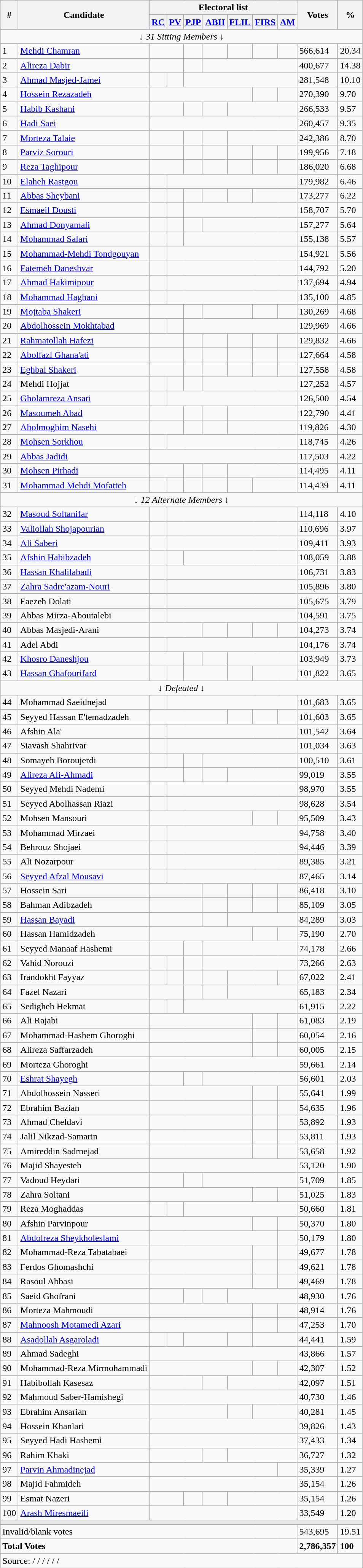<table class=wikitable>
<tr>
<th rowspan="2">#</th>
<th rowspan="2">Candidate</th>
<th colspan="7">Electoral list</th>
<th rowspan="2">Votes</th>
<th rowspan="2">%</th>
</tr>
<tr>
<th><a href='#'>RC</a></th>
<th><a href='#'>PV</a></th>
<th><a href='#'>PJP</a></th>
<th><a href='#'>ABII</a></th>
<th><a href='#'>FLIL</a></th>
<th><a href='#'>FIRS</a></th>
<th><a href='#'>AM</a></th>
</tr>
<tr>
<td align=center colspan="11">↓ <em>31 Sitting Members</em> ↓</td>
</tr>
<tr>
<td>1</td>
<td><a href='#'>Mehdi Chamran</a></td>
<td colspan="2"></td>
<td style="text-align:center;"></td>
<td style="text-align:center;"></td>
<td></td>
<td style="text-align:center;"></td>
<td></td>
<td>566,614</td>
<td>20.34</td>
</tr>
<tr>
<td>2</td>
<td><a href='#'>Alireza Dabir</a></td>
<td colspan="2"></td>
<td style="text-align:center;"></td>
<td colspan="4"></td>
<td>400,677</td>
<td>14.38</td>
</tr>
<tr>
<td>3</td>
<td><a href='#'>Ahmad Masjed-Jamei</a></td>
<td style="text-align:center;"></td>
<td style="text-align:center;"></td>
<td colspan="5"></td>
<td>281,548</td>
<td>10.10</td>
</tr>
<tr>
<td>4</td>
<td><a href='#'>Hossein Rezazadeh</a></td>
<td colspan="5"></td>
<td style="text-align:center;"></td>
<td></td>
<td>270,390</td>
<td>9.70</td>
</tr>
<tr>
<td>5</td>
<td><a href='#'>Habib Kashani</a></td>
<td colspan="2"></td>
<td style="text-align:center;"></td>
<td style="text-align:center;"></td>
<td colspan="3"></td>
<td>266,533</td>
<td>9.57</td>
</tr>
<tr>
<td>6</td>
<td><a href='#'>Hadi Saei</a></td>
<td colspan="7"></td>
<td>260,457</td>
<td>9.35</td>
</tr>
<tr>
<td>7</td>
<td><a href='#'>Morteza Talaie</a></td>
<td colspan="2"></td>
<td style="text-align:center;"></td>
<td style="text-align:center;"></td>
<td colspan="3"></td>
<td>242,386</td>
<td>8.70</td>
</tr>
<tr>
<td>8</td>
<td><a href='#'>Parviz Sorouri</a></td>
<td colspan="2"></td>
<td style="text-align:center;"></td>
<td style="text-align:center;"></td>
<td></td>
<td style="text-align:center;"></td>
<td></td>
<td>199,956</td>
<td>7.18</td>
</tr>
<tr>
<td>9</td>
<td><a href='#'>Reza Taghipour</a></td>
<td colspan="2"></td>
<td style="text-align:center;"></td>
<td style="text-align:center;"></td>
<td></td>
<td style="text-align:center;"></td>
<td></td>
<td>186,020</td>
<td>6.68</td>
</tr>
<tr>
<td>10</td>
<td><a href='#'>Elaheh Rastgou</a></td>
<td style="text-align:center;"></td>
<td colspan="6"></td>
<td>179,982</td>
<td>6.46</td>
</tr>
<tr>
<td>11</td>
<td><a href='#'>Abbas Sheybani</a></td>
<td></td>
<td style="text-align:center;"></td>
<td style="text-align:center;"></td>
<td style="text-align:center;"></td>
<td style="text-align:center;"></td>
<td colspan="2"></td>
<td>173,277</td>
<td>6.22</td>
</tr>
<tr>
<td>12</td>
<td><a href='#'>Esmaeil Dousti</a></td>
<td style="text-align:center;"></td>
<td style="text-align:center;"></td>
<td colspan="5"></td>
<td>158,707</td>
<td>5.70</td>
</tr>
<tr>
<td>13</td>
<td><a href='#'>Ahmad Donyamali</a></td>
<td style="text-align:center;"></td>
<td style="text-align:center;"></td>
<td style="text-align:center;"></td>
<td colspan="4"></td>
<td>157,277</td>
<td>5.64</td>
</tr>
<tr>
<td>14</td>
<td><a href='#'>Mohammad Salari</a></td>
<td style="text-align:center;"></td>
<td style="text-align:center;"></td>
<td colspan="5"></td>
<td>155,138</td>
<td>5.57</td>
</tr>
<tr>
<td>15</td>
<td><a href='#'>Mohammad-Mehdi Tondgouyan</a></td>
<td style="text-align:center;"></td>
<td colspan="6"></td>
<td>154,921</td>
<td>5.56</td>
</tr>
<tr>
<td>16</td>
<td><a href='#'>Fatemeh Daneshvar</a></td>
<td style="text-align:center;"></td>
<td colspan="6"></td>
<td>144,792</td>
<td>5.20</td>
</tr>
<tr>
<td>17</td>
<td><a href='#'>Ahmad Hakimipour</a></td>
<td style="text-align:center;"></td>
<td colspan="6"></td>
<td>137,694</td>
<td>4.94</td>
</tr>
<tr>
<td>18</td>
<td><a href='#'>Mohammad Haghani</a></td>
<td style="text-align:center;"></td>
<td colspan="6"></td>
<td>135,100</td>
<td>4.85</td>
</tr>
<tr>
<td>19</td>
<td><a href='#'>Mojtaba Shakeri</a></td>
<td colspan="2"></td>
<td style="text-align:center;"></td>
<td colspan="2"></td>
<td style="text-align:center;"></td>
<td></td>
<td>130,269</td>
<td>4.68</td>
</tr>
<tr>
<td>20</td>
<td><a href='#'>Abdolhossein Mokhtabad</a></td>
<td style="text-align:center;"></td>
<td style="text-align:center;"></td>
<td colspan="5"></td>
<td>129,969</td>
<td>4.66</td>
</tr>
<tr>
<td>21</td>
<td><a href='#'>Rahmatollah Hafezi</a></td>
<td colspan="2"></td>
<td style="text-align:center;"></td>
<td style="text-align:center;"></td>
<td></td>
<td style="text-align:center;"></td>
<td></td>
<td>129,832</td>
<td>4.66</td>
</tr>
<tr>
<td>22</td>
<td><a href='#'>Abolfazl Ghana'ati</a></td>
<td colspan="2"></td>
<td style="text-align:center;"></td>
<td style="text-align:center;"></td>
<td></td>
<td style="text-align:center;"></td>
<td></td>
<td>127,664</td>
<td>4.58</td>
</tr>
<tr>
<td>23</td>
<td><a href='#'>Eghbal Shakeri</a></td>
<td colspan="2"></td>
<td style="text-align:center;"></td>
<td style="text-align:center;"></td>
<td></td>
<td style="text-align:center;"></td>
<td></td>
<td>127,558</td>
<td>4.58</td>
</tr>
<tr>
<td>24</td>
<td>Mehdi Hojjat</td>
<td style="text-align:center;"></td>
<td style="text-align:center;"></td>
<td style="text-align:center;"></td>
<td colspan="4"></td>
<td>127,252</td>
<td>4.57</td>
</tr>
<tr>
<td>25</td>
<td><a href='#'>Gholamreza Ansari</a></td>
<td style="text-align:center;"></td>
<td colspan="6"></td>
<td>126,500</td>
<td>4.54</td>
</tr>
<tr>
<td>26</td>
<td><a href='#'>Masoumeh Abad</a></td>
<td colspan="2"></td>
<td style="text-align:center;"></td>
<td style="text-align:center;"></td>
<td colspan="3"></td>
<td>122,790</td>
<td>4.41</td>
</tr>
<tr>
<td>27</td>
<td><a href='#'>Abolmoghim Nasehi</a></td>
<td colspan="2"></td>
<td style="text-align:center;"></td>
<td style="text-align:center;"></td>
<td colspan="3"></td>
<td>119,826</td>
<td>4.30</td>
</tr>
<tr>
<td>28</td>
<td><a href='#'>Mohsen Sorkhou</a></td>
<td style="text-align:center;"></td>
<td colspan="6"></td>
<td>118,745</td>
<td>4.26</td>
</tr>
<tr>
<td>29</td>
<td><a href='#'>Abbas Jadidi</a></td>
<td colspan="7"></td>
<td>117,503</td>
<td>4.22</td>
</tr>
<tr>
<td>30</td>
<td><a href='#'>Mohsen Pirhadi</a></td>
<td colspan="2"></td>
<td style="text-align:center;"></td>
<td style="text-align:center;"></td>
<td colspan="3"></td>
<td>114,495</td>
<td>4.11</td>
</tr>
<tr>
<td>31</td>
<td><a href='#'>Mohammad Mehdi Mofatteh</a></td>
<td></td>
<td style="text-align:center;"></td>
<td></td>
<td style="text-align:center;"></td>
<td style="text-align:center;"></td>
<td colspan="2"></td>
<td>114,439</td>
<td>4.11</td>
</tr>
<tr>
<td align=center colspan="11">↓ <em>12 Alternate Members</em> ↓</td>
</tr>
<tr>
<td>32</td>
<td><a href='#'>Masoud Soltanifar</a></td>
<td style="text-align:center;"></td>
<td colspan="6"></td>
<td>114,118</td>
<td>4.10</td>
</tr>
<tr>
<td>33</td>
<td><a href='#'>Valiollah Shojapourian</a></td>
<td style="text-align:center;"></td>
<td colspan="6"></td>
<td>110,696</td>
<td>3.97</td>
</tr>
<tr>
<td>34</td>
<td><a href='#'>Ali Saberi</a></td>
<td style="text-align:center;"></td>
<td colspan="6"></td>
<td>109,411</td>
<td>3.93</td>
</tr>
<tr>
<td>35</td>
<td><a href='#'>Afshin Habibzadeh</a></td>
<td style="text-align:center;"></td>
<td style="text-align:center;"></td>
<td colspan="5"></td>
<td>108,059</td>
<td>3.88</td>
</tr>
<tr>
<td>36</td>
<td><a href='#'>Hassan Khalilabadi</a></td>
<td style="text-align:center;"></td>
<td colspan="6"></td>
<td>106,731</td>
<td>3.83</td>
</tr>
<tr>
<td>37</td>
<td><a href='#'>Zahra Sadre'azam-Nouri</a></td>
<td style="text-align:center;"></td>
<td colspan="6"></td>
<td>105,896</td>
<td>3.80</td>
</tr>
<tr>
<td>38</td>
<td>Faezeh Dolati</td>
<td style="text-align:center;"></td>
<td colspan="6"></td>
<td>105,675</td>
<td>3.79</td>
</tr>
<tr>
<td>39</td>
<td>Abbas Mirza-Aboutalebi</td>
<td style="text-align:center;"></td>
<td colspan="6"></td>
<td>104,591</td>
<td>3.75</td>
</tr>
<tr>
<td>40</td>
<td>Abbas Masjedi-Arani</td>
<td colspan="3"></td>
<td style="text-align:center;"></td>
<td></td>
<td style="text-align:center;"></td>
<td></td>
<td>104,273</td>
<td>3.74</td>
</tr>
<tr>
<td>41</td>
<td>Adel Abdi</td>
<td style="text-align:center;"></td>
<td colspan="6"></td>
<td>104,176</td>
<td>3.74</td>
</tr>
<tr>
<td>42</td>
<td><a href='#'>Khosro Daneshjou</a></td>
<td colspan="2"></td>
<td style="text-align:center;"></td>
<td style="text-align:center;"></td>
<td colspan="3"></td>
<td>103,949</td>
<td>3.73</td>
</tr>
<tr>
<td>43</td>
<td><a href='#'>Hassan Ghafourifard</a></td>
<td></td>
<td style="text-align:center;"></td>
<td colspan="2"></td>
<td style="text-align:center;"></td>
<td colspan="2"></td>
<td>101,822</td>
<td>3.65</td>
</tr>
<tr>
<td align=center colspan="11">↓ <em>Defeated</em> ↓</td>
</tr>
<tr>
<td>44</td>
<td>Mohammad Saeidnejad</td>
<td style="text-align:center;"></td>
<td colspan="6"></td>
<td>101,683</td>
<td>3.65</td>
</tr>
<tr>
<td>45</td>
<td>Seyyed Hassan E'temadzadeh</td>
<td colspan="4"></td>
<td style="text-align:center;"></td>
<td style="text-align:center;"></td>
<td></td>
<td>101,603</td>
<td>3.65</td>
</tr>
<tr>
<td>46</td>
<td>Afshin Ala'</td>
<td style="text-align:center;"></td>
<td colspan="6"></td>
<td>101,542</td>
<td>3.64</td>
</tr>
<tr>
<td>47</td>
<td>Siavash Shahrivar</td>
<td style="text-align:center;"></td>
<td colspan="6"></td>
<td>101,034</td>
<td>3.63</td>
</tr>
<tr>
<td>48</td>
<td>Somayeh Boroujerdi</td>
<td></td>
<td style="text-align:center;"></td>
<td style="text-align:center;"></td>
<td colspan="4"></td>
<td>100,510</td>
<td>3.61</td>
</tr>
<tr>
<td>49</td>
<td><a href='#'>Alireza Ali-Ahmadi</a></td>
<td colspan="2"></td>
<td style="text-align:center;"></td>
<td style="text-align:center;"></td>
<td colspan="3"></td>
<td>99,019</td>
<td>3.55</td>
</tr>
<tr>
<td>50</td>
<td>Seyyed Mehdi Nademi</td>
<td style="text-align:center;"></td>
<td colspan="6"></td>
<td>98,970</td>
<td>3.55</td>
</tr>
<tr>
<td>51</td>
<td>Seyyed Abolhassan Riazi</td>
<td style="text-align:center;"></td>
<td colspan="6"></td>
<td>98,628</td>
<td>3.54</td>
</tr>
<tr>
<td>52</td>
<td>Mohsen Mansouri</td>
<td colspan="5"></td>
<td style="text-align:center;"></td>
<td></td>
<td>95,509</td>
<td>3.43</td>
</tr>
<tr>
<td>53</td>
<td>Mohammad Mirzaei</td>
<td style="text-align:center;"></td>
<td colspan="6"></td>
<td>94,758</td>
<td>3.40</td>
</tr>
<tr>
<td>54</td>
<td>Behrouz Shojaei</td>
<td style="text-align:center;"></td>
<td colspan="6"></td>
<td>94,446</td>
<td>3.39</td>
</tr>
<tr>
<td>55</td>
<td>Ali Nozarpour</td>
<td style="text-align:center;"></td>
<td colspan="6"></td>
<td>89,385</td>
<td>3.21</td>
</tr>
<tr>
<td>56</td>
<td><a href='#'>Seyyed Afzal Mousavi</a></td>
<td style="text-align:center;"></td>
<td colspan="6"></td>
<td>87,465</td>
<td>3.14</td>
</tr>
<tr>
<td>57</td>
<td>Hossein Sari</td>
<td colspan="3"></td>
<td style="text-align:center;"></td>
<td></td>
<td style="text-align:center;"></td>
<td></td>
<td>86,418</td>
<td>3.10</td>
</tr>
<tr>
<td>58</td>
<td>Bahman Adibzadeh</td>
<td colspan="3"></td>
<td style="text-align:center;"></td>
<td></td>
<td style="text-align:center;"></td>
<td></td>
<td>85,109</td>
<td>3.05</td>
</tr>
<tr>
<td>59</td>
<td><a href='#'>Hassan Bayadi</a></td>
<td colspan="3"></td>
<td style="text-align:center;"></td>
<td colspan="3"></td>
<td>84,289</td>
<td>3.03</td>
</tr>
<tr>
<td>60</td>
<td>Hassan Hamidzadeh</td>
<td colspan="5"></td>
<td style="text-align:center;"></td>
<td></td>
<td>75,190</td>
<td>2.70</td>
</tr>
<tr>
<td>61</td>
<td>Seyyed Manaaf Hashemi</td>
<td colspan="2"></td>
<td style="text-align:center;"></td>
<td colspan="4"></td>
<td>74,178</td>
<td>2.66</td>
</tr>
<tr>
<td>62</td>
<td>Vahid Norouzi</td>
<td></td>
<td style="text-align:center;"></td>
<td style="text-align:center;"></td>
<td colspan="4"></td>
<td>73,266</td>
<td>2.63</td>
</tr>
<tr>
<td>63</td>
<td>Irandokht Fayyaz</td>
<td></td>
<td style="text-align:center;"></td>
<td></td>
<td style="text-align:center;"></td>
<td colspan="2"></td>
<td style="text-align:center;"></td>
<td>67,022</td>
<td>2.41</td>
</tr>
<tr>
<td>64</td>
<td>Fazel Nazari</td>
<td colspan="2"></td>
<td style="text-align:center;"></td>
<td style="text-align:center;"></td>
<td colspan="3"></td>
<td>65,183</td>
<td>2.34</td>
</tr>
<tr>
<td>65</td>
<td>Sedigheh Hekmat</td>
<td></td>
<td style="text-align:center;"></td>
<td colspan="5"></td>
<td>61,915</td>
<td>2.22</td>
</tr>
<tr>
<td>66</td>
<td>Ali Rajabi</td>
<td colspan="5"></td>
<td style="text-align:center;"></td>
<td></td>
<td>61,083</td>
<td>2.19</td>
</tr>
<tr>
<td>67</td>
<td>Mohammad-Hashem Ghoroghi</td>
<td colspan="5"></td>
<td style="text-align:center;"></td>
<td></td>
<td>60,054</td>
<td>2.16</td>
</tr>
<tr>
<td>68</td>
<td>Alireza Saffarzadeh</td>
<td colspan="5"></td>
<td style="text-align:center;"></td>
<td></td>
<td>60,005</td>
<td>2.15</td>
</tr>
<tr>
<td>69</td>
<td>Morteza Ghoroghi</td>
<td colspan="7"></td>
<td>59,661</td>
<td>2.14</td>
</tr>
<tr>
<td>70</td>
<td><a href='#'>Eshrat Shayegh</a></td>
<td colspan="2"></td>
<td style="text-align:center;"></td>
<td colspan="4"></td>
<td>56,601</td>
<td>2.03</td>
</tr>
<tr>
<td>71</td>
<td>Abdolhossein Nasseri</td>
<td colspan="5"></td>
<td style="text-align:center;"></td>
<td></td>
<td>55,641</td>
<td>1.99</td>
</tr>
<tr>
<td>72</td>
<td>Ebrahim Bazian</td>
<td colspan="5"></td>
<td style="text-align:center;"></td>
<td></td>
<td>54,635</td>
<td>1.96</td>
</tr>
<tr>
<td>73</td>
<td>Ahmad Cheldavi</td>
<td colspan="5"></td>
<td style="text-align:center;"></td>
<td></td>
<td>53,892</td>
<td>1.93</td>
</tr>
<tr>
<td>74</td>
<td>Jalil Nikzad-Samarin</td>
<td colspan="5"></td>
<td style="text-align:center;"></td>
<td></td>
<td>53,811</td>
<td>1.93</td>
</tr>
<tr>
<td>75</td>
<td>Amireddin Sadrnejad</td>
<td colspan="5"></td>
<td style="text-align:center;"></td>
<td></td>
<td>53,658</td>
<td>1.92</td>
</tr>
<tr>
<td>76</td>
<td>Majid Shayesteh</td>
<td colspan="7"></td>
<td>53,120</td>
<td>1.90</td>
</tr>
<tr>
<td>77</td>
<td>Vadoud Heydari</td>
<td colspan="2"></td>
<td style="text-align:center;"></td>
<td colspan="4"></td>
<td>51,709</td>
<td>1.85</td>
</tr>
<tr>
<td>78</td>
<td>Zahra Soltani</td>
<td colspan="5"></td>
<td style="text-align:center;"></td>
<td></td>
<td>51,025</td>
<td>1.83</td>
</tr>
<tr>
<td>79</td>
<td>Reza Moghaddas</td>
<td></td>
<td style="text-align:center;"></td>
<td colspan="5"></td>
<td>50,660</td>
<td>1.81</td>
</tr>
<tr>
<td>80</td>
<td>Afshin Parvinpour</td>
<td colspan="5"></td>
<td style="text-align:center;"></td>
<td></td>
<td>50,370</td>
<td>1.80</td>
</tr>
<tr>
<td>81</td>
<td><a href='#'>Abdolreza Sheykholeslami</a></td>
<td colspan="6"></td>
<td style="text-align:center;"></td>
<td>50,179</td>
<td>1.80</td>
</tr>
<tr>
<td>82</td>
<td>Mohammad-Reza Tabatabaei</td>
<td colspan="5"></td>
<td style="text-align:center;"></td>
<td></td>
<td>49,677</td>
<td>1.78</td>
</tr>
<tr>
<td>83</td>
<td>Ferdos Ghomashchi</td>
<td colspan="5"></td>
<td style="text-align:center;"></td>
<td></td>
<td>49,621</td>
<td>1.78</td>
</tr>
<tr>
<td>84</td>
<td>Rasoul Abbasi</td>
<td colspan="5"></td>
<td style="text-align:center;"></td>
<td></td>
<td>49,469</td>
<td>1.78</td>
</tr>
<tr>
<td>85</td>
<td>Saeid Ghofrani</td>
<td colspan="2"></td>
<td style="text-align:center;"></td>
<td style="text-align:center;"></td>
<td colspan="3"></td>
<td>48,930</td>
<td>1.76</td>
</tr>
<tr>
<td>86</td>
<td>Morteza Mahmoudi</td>
<td colspan="5"></td>
<td style="text-align:center;"></td>
<td></td>
<td>48,914</td>
<td>1.76</td>
</tr>
<tr>
<td>87</td>
<td><a href='#'>Mahnoosh Motamedi Azari</a></td>
<td colspan="5"></td>
<td style="text-align:center;"></td>
<td></td>
<td>47,253</td>
<td>1.70</td>
</tr>
<tr>
<td>88</td>
<td><a href='#'>Asadollah Asgaroladi</a></td>
<td></td>
<td style="text-align:center;"></td>
<td colspan="2"></td>
<td style="text-align:center;"></td>
<td colspan="2"></td>
<td>44,441</td>
<td>1.59</td>
</tr>
<tr>
<td>89</td>
<td>Ahmad Sadeghi</td>
<td colspan="7"></td>
<td>43,866</td>
<td>1.57</td>
</tr>
<tr>
<td>90</td>
<td>Mohammad-Reza Mirmohammadi</td>
<td colspan="5"></td>
<td style="text-align:center;"></td>
<td></td>
<td>42,307</td>
<td>1.52</td>
</tr>
<tr>
<td>91</td>
<td>Habibollah Kasesaz</td>
<td colspan="3"></td>
<td style="text-align:center;"></td>
<td colspan="3"></td>
<td>42,097</td>
<td>1.51</td>
</tr>
<tr>
<td>92</td>
<td>Mahmoud Saber-Hamishegi</td>
<td colspan="7"></td>
<td>40,730</td>
<td>1.46</td>
</tr>
<tr>
<td>93</td>
<td>Ebrahim Ansarian</td>
<td colspan="4"></td>
<td style="text-align:center;"></td>
<td colspan="2"></td>
<td>40,281</td>
<td>1.45</td>
</tr>
<tr>
<td>94</td>
<td>Hossein Khanlari</td>
<td colspan="7"></td>
<td>39,826</td>
<td>1.43</td>
</tr>
<tr>
<td>95</td>
<td>Seyyed Hadi Hashemi</td>
<td colspan="7"></td>
<td>37,433</td>
<td>1.34</td>
</tr>
<tr>
<td>96</td>
<td>Rahim Khaki</td>
<td colspan="3"></td>
<td style="text-align:center;"></td>
<td colspan="3"></td>
<td>36,727</td>
<td>1.32</td>
</tr>
<tr>
<td>97</td>
<td><a href='#'>Parvin Ahmadinejad</a></td>
<td colspan="6"></td>
<td style="text-align:center;"></td>
<td>35,339</td>
<td>1.27</td>
</tr>
<tr>
<td>98</td>
<td>Majid Fahmideh</td>
<td colspan="7"></td>
<td>35,154</td>
<td>1.26</td>
</tr>
<tr>
<td>99</td>
<td>Esmat Nazeri</td>
<td colspan="2"></td>
<td style="text-align:center;"></td>
<td style="text-align:center;"></td>
<td colspan="3"></td>
<td>35,154</td>
<td>1.26</td>
</tr>
<tr>
<td>100</td>
<td><a href='#'>Arash Miresmaeili</a></td>
<td colspan="7"></td>
<td>33,549</td>
<td>1.20</td>
</tr>
<tr>
<td colspan="11" style="background:#E9E9E9;"></td>
</tr>
<tr>
<td colspan="9">Invalid/blank votes</td>
<td>543,695</td>
<td>19.51</td>
</tr>
<tr>
<td colspan="9"><strong>Total Votes</strong></td>
<td><strong>2,786,357</strong></td>
<td><strong>100</strong></td>
</tr>
<tr>
<td colspan="11">Source:  /  /  /   /  /  / </td>
</tr>
</table>
